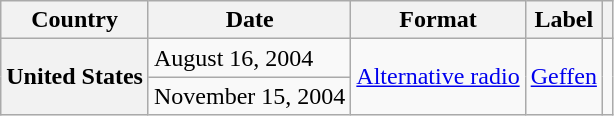<table class="wikitable plainrowheaders">
<tr>
<th scope="col">Country</th>
<th scope="col">Date</th>
<th scope="col">Format</th>
<th scope="col">Label</th>
<th scope="col"></th>
</tr>
<tr>
<th scope="row" rowspan="2">United States</th>
<td>August 16, 2004</td>
<td rowspan="2"><a href='#'>Alternative radio</a></td>
<td rowspan="2"><a href='#'>Geffen</a></td>
<td align="center" rowspan="2"></td>
</tr>
<tr>
<td>November 15, 2004</td>
</tr>
</table>
